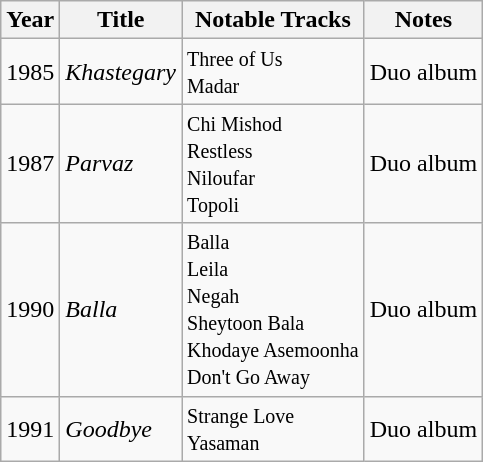<table class="wikitable">
<tr>
<th>Year</th>
<th>Title</th>
<th>Notable Tracks</th>
<th>Notes</th>
</tr>
<tr>
<td>1985</td>
<td><em>Khastegary</em></td>
<td><small>Three of Us</small> <br> <small>Madar</small></td>
<td>Duo album</td>
</tr>
<tr>
<td>1987</td>
<td><em>Parvaz</em></td>
<td><small>Chi Mishod</small> <br> <small>Restless</small> <br> <small>Niloufar</small> <br> <small>Topoli</small></td>
<td>Duo album</td>
</tr>
<tr>
<td>1990</td>
<td><em>Balla</em></td>
<td><small>Balla</small> <br> <small>Leila</small> <br> <small>Negah</small> <br> <small>Sheytoon Bala</small> <br> <small>Khodaye Asemoonha</small> <br> <small>Don't Go Away</small></td>
<td>Duo album</td>
</tr>
<tr>
<td>1991</td>
<td><em>Goodbye</em></td>
<td><small>Strange Love</small> <br> <small>Yasaman</small></td>
<td>Duo album</td>
</tr>
</table>
